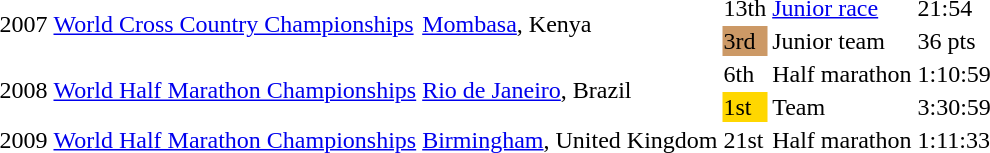<table>
<tr>
<td rowspan=2>2007</td>
<td rowspan=2><a href='#'>World Cross Country Championships</a></td>
<td rowspan=2><a href='#'>Mombasa</a>, Kenya</td>
<td>13th</td>
<td><a href='#'>Junior race</a></td>
<td>21:54</td>
</tr>
<tr>
<td bgcolor=cc9966>3rd</td>
<td>Junior team</td>
<td>36 pts</td>
</tr>
<tr>
<td rowspan=2>2008</td>
<td rowspan=2><a href='#'>World Half Marathon Championships</a></td>
<td rowspan=2><a href='#'>Rio de Janeiro</a>, Brazil</td>
<td>6th</td>
<td>Half marathon</td>
<td>1:10:59</td>
</tr>
<tr>
<td bgcolor=gold>1st</td>
<td>Team</td>
<td>3:30:59</td>
</tr>
<tr>
<td>2009</td>
<td><a href='#'>World Half Marathon Championships</a></td>
<td><a href='#'>Birmingham</a>, United Kingdom</td>
<td>21st</td>
<td>Half marathon</td>
<td>1:11:33</td>
</tr>
</table>
